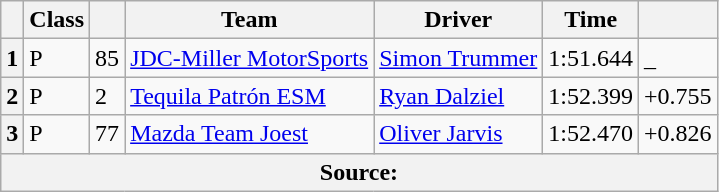<table class="wikitable">
<tr>
<th scope="col"></th>
<th scope="col">Class</th>
<th scope="col"></th>
<th scope="col">Team</th>
<th scope="col">Driver</th>
<th scope="col">Time</th>
<th scope="col"></th>
</tr>
<tr>
<th>1</th>
<td>P</td>
<td>85</td>
<td><a href='#'>JDC-Miller MotorSports</a></td>
<td><a href='#'>Simon Trummer</a></td>
<td>1:51.644</td>
<td>_</td>
</tr>
<tr>
<th>2</th>
<td>P</td>
<td>2</td>
<td><a href='#'>Tequila Patrón ESM</a></td>
<td><a href='#'>Ryan Dalziel</a></td>
<td>1:52.399</td>
<td>+0.755</td>
</tr>
<tr>
<th>3</th>
<td>P</td>
<td>77</td>
<td><a href='#'>Mazda Team Joest</a></td>
<td><a href='#'>Oliver Jarvis</a></td>
<td>1:52.470</td>
<td>+0.826</td>
</tr>
<tr>
<th colspan="7">Source:</th>
</tr>
</table>
